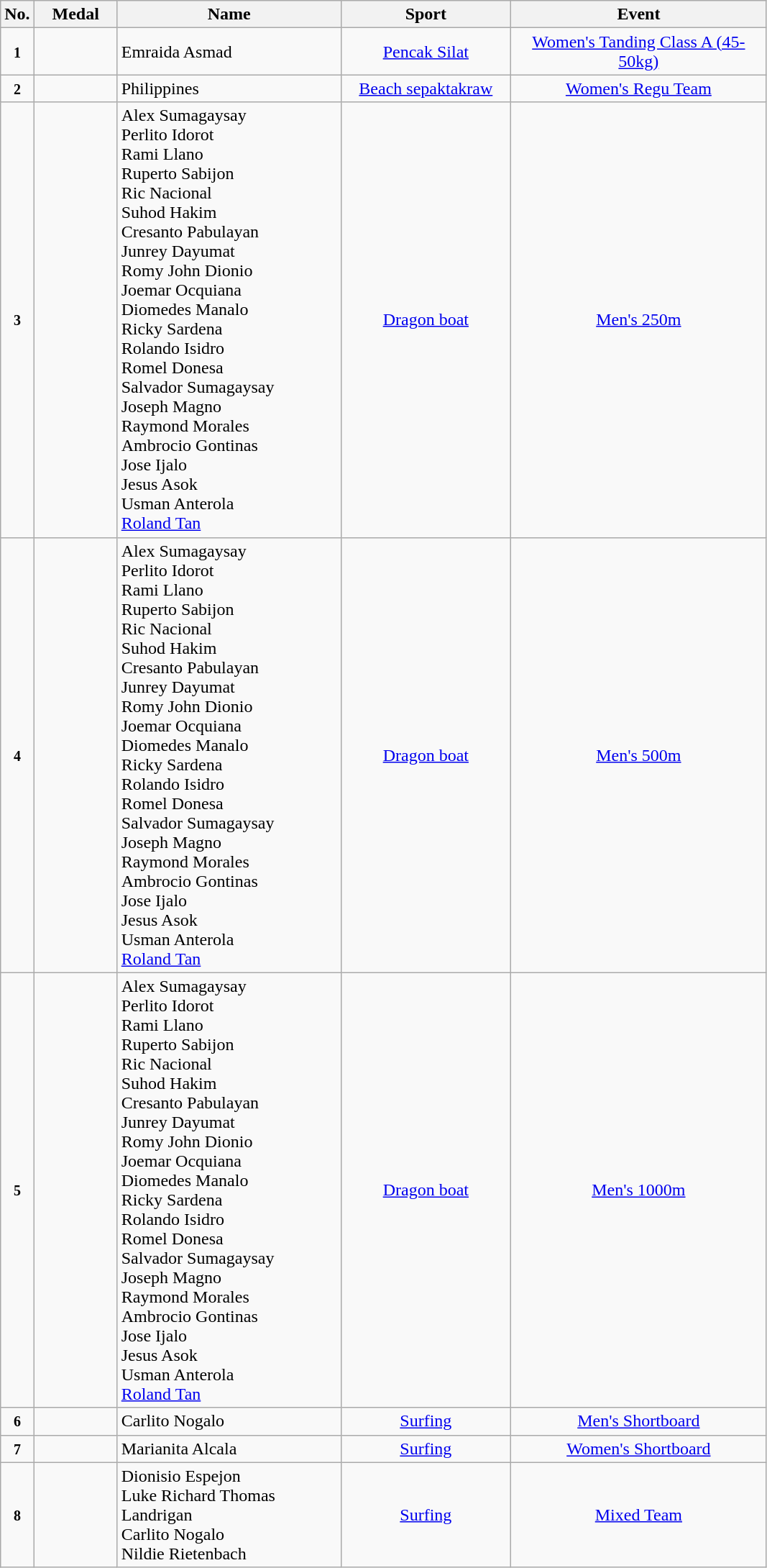<table class="wikitable" style="font-size:100%; text-align:center;">
<tr>
<th width="10">No.</th>
<th width="70">Medal</th>
<th width="200">Name</th>
<th width="150">Sport</th>
<th width="230">Event</th>
</tr>
<tr>
<td><small><strong>1</strong></small></td>
<td></td>
<td align=left>Emraida Asmad</td>
<td> <a href='#'>Pencak Silat</a></td>
<td><a href='#'>Women's Tanding Class A (45-50kg)</a></td>
</tr>
<tr>
<td><small><strong>2</strong></small></td>
<td></td>
<td align=left>Philippines</td>
<td> <a href='#'>Beach sepaktakraw</a></td>
<td><a href='#'>Women's Regu Team</a></td>
</tr>
<tr>
<td><small><strong>3</strong></small></td>
<td></td>
<td align=left>Alex Sumagaysay<br>Perlito Idorot<br>Rami Llano<br>Ruperto Sabijon<br>Ric Nacional<br>Suhod Hakim<br>Cresanto Pabulayan<br>Junrey Dayumat<br>Romy John Dionio<br>Joemar Ocquiana<br>Diomedes Manalo<br>Ricky Sardena<br>Rolando Isidro<br>Romel Donesa<br>Salvador Sumagaysay<br>Joseph Magno<br>Raymond Morales<br>Ambrocio Gontinas<br>Jose Ijalo<br>Jesus Asok<br>Usman Anterola<br><a href='#'>Roland Tan</a></td>
<td> <a href='#'>Dragon boat</a></td>
<td><a href='#'>Men's 250m</a></td>
</tr>
<tr>
<td><small><strong>4</strong></small></td>
<td></td>
<td align=left>Alex Sumagaysay<br>Perlito Idorot<br>Rami Llano<br>Ruperto Sabijon<br>Ric Nacional<br>Suhod Hakim<br>Cresanto Pabulayan<br>Junrey Dayumat<br>Romy John Dionio<br>Joemar Ocquiana<br>Diomedes Manalo<br>Ricky Sardena<br>Rolando Isidro<br>Romel Donesa<br>Salvador Sumagaysay<br>Joseph Magno<br>Raymond Morales<br>Ambrocio Gontinas<br>Jose Ijalo<br>Jesus Asok<br>Usman Anterola<br><a href='#'>Roland Tan</a></td>
<td> <a href='#'>Dragon boat</a></td>
<td><a href='#'>Men's 500m</a></td>
</tr>
<tr>
<td><small><strong>5</strong></small></td>
<td></td>
<td align=left>Alex Sumagaysay<br>Perlito Idorot<br>Rami Llano<br>Ruperto Sabijon<br>Ric Nacional<br>Suhod Hakim<br>Cresanto Pabulayan<br>Junrey Dayumat<br>Romy John Dionio<br>Joemar Ocquiana<br>Diomedes Manalo<br>Ricky Sardena<br>Rolando Isidro<br>Romel Donesa<br>Salvador Sumagaysay<br>Joseph Magno<br>Raymond Morales<br>Ambrocio Gontinas<br>Jose Ijalo<br>Jesus Asok<br>Usman Anterola<br><a href='#'>Roland Tan</a></td>
<td> <a href='#'>Dragon boat</a></td>
<td><a href='#'>Men's 1000m</a></td>
</tr>
<tr>
<td><small><strong>6</strong></small></td>
<td></td>
<td align=left>Carlito Nogalo</td>
<td> <a href='#'>Surfing</a></td>
<td><a href='#'>Men's Shortboard</a></td>
</tr>
<tr>
<td><small><strong>7</strong></small></td>
<td></td>
<td align=left>Marianita Alcala</td>
<td> <a href='#'>Surfing</a></td>
<td><a href='#'>Women's Shortboard</a></td>
</tr>
<tr>
<td><small><strong>8</strong></small></td>
<td></td>
<td align=left>Dionisio Espejon<br>Luke Richard Thomas Landrigan<br>Carlito Nogalo<br>Nildie Rietenbach</td>
<td> <a href='#'>Surfing</a></td>
<td><a href='#'>Mixed Team</a></td>
</tr>
</table>
